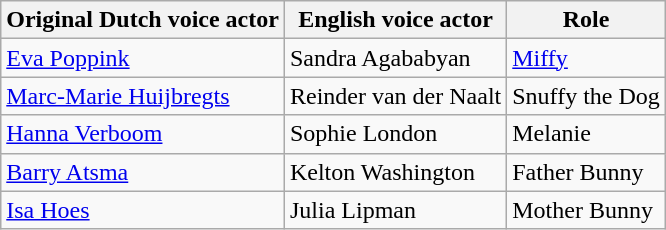<table class="wikitable">
<tr>
<th>Original Dutch voice actor</th>
<th>English voice actor</th>
<th>Role</th>
</tr>
<tr>
<td><a href='#'>Eva Poppink</a></td>
<td>Sandra Agababyan</td>
<td><a href='#'>Miffy</a></td>
</tr>
<tr>
<td><a href='#'>Marc-Marie Huijbregts</a></td>
<td>Reinder van der Naalt</td>
<td>Snuffy the Dog</td>
</tr>
<tr>
<td><a href='#'>Hanna Verboom</a></td>
<td>Sophie London</td>
<td>Melanie</td>
</tr>
<tr>
<td><a href='#'>Barry Atsma</a></td>
<td>Kelton Washington</td>
<td>Father Bunny</td>
</tr>
<tr>
<td><a href='#'>Isa Hoes</a></td>
<td>Julia Lipman</td>
<td>Mother Bunny</td>
</tr>
</table>
